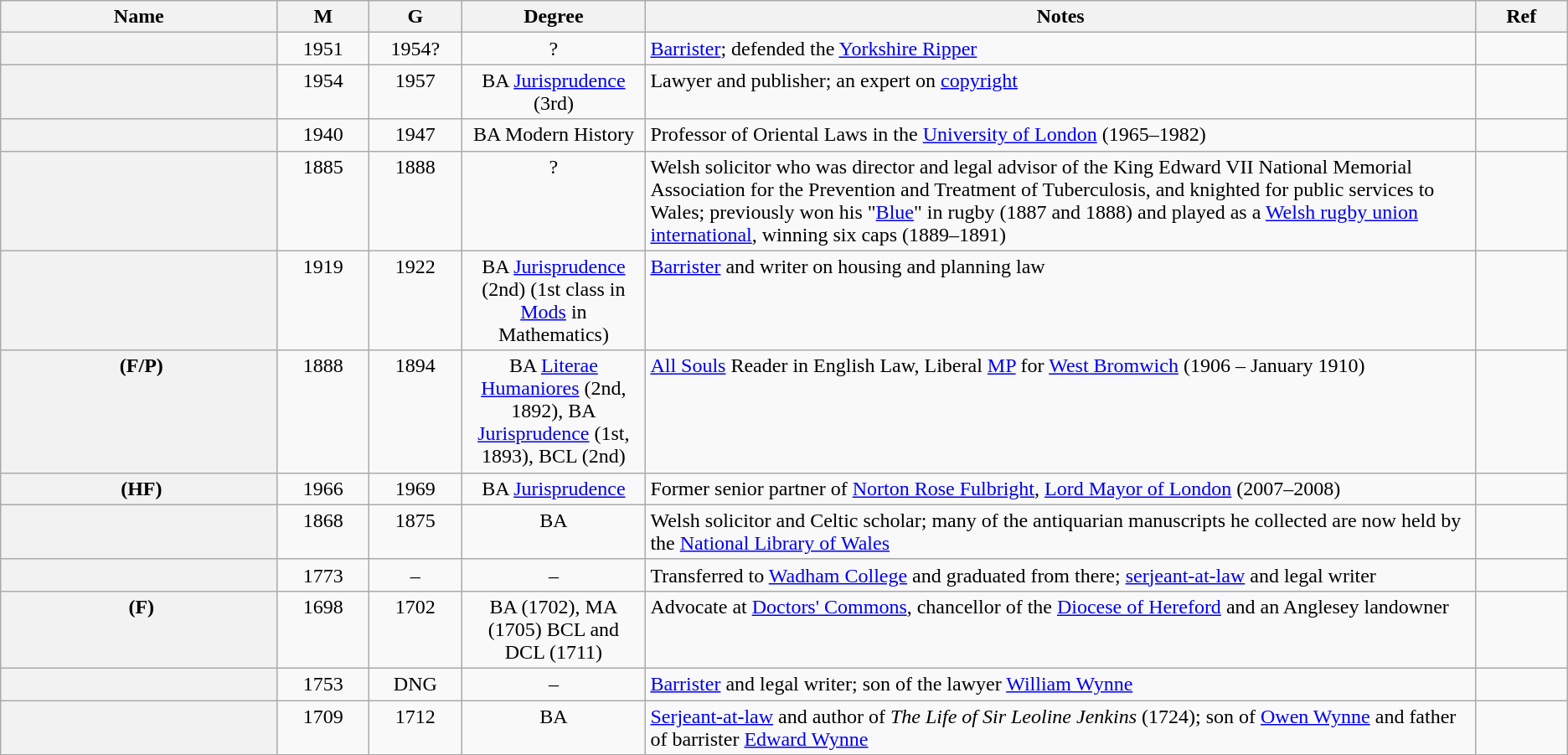<table class="wikitable sortable">
<tr>
<th scope="column" width="15%">Name</th>
<th scope="column" width="5%">M</th>
<th scope="column" width="5%">G</th>
<th scope="column" width="10%" class="unsortable">Degree</th>
<th scope="column" width="45%" class="unsortable">Notes</th>
<th scope="column" width="5%" class="unsortable">Ref</th>
</tr>
<tr valign="top">
<th scope="row"></th>
<td align="center">1951</td>
<td align="center"><span>1954</span>?</td>
<td align="center">?</td>
<td><a href='#'>Barrister</a>; defended the <a href='#'>Yorkshire Ripper</a></td>
<td align="center"></td>
</tr>
<tr valign="top">
<th scope="row"></th>
<td align="center">1954</td>
<td align="center">1957</td>
<td align="center">BA <a href='#'>Jurisprudence</a> (3rd)</td>
<td>Lawyer and publisher; an expert on <a href='#'>copyright</a></td>
<td align="center"></td>
</tr>
<tr valign="top">
<th scope="row"></th>
<td align="center">1940</td>
<td align="center">1947</td>
<td align="center">BA Modern History</td>
<td>Professor of Oriental Laws in the <a href='#'>University of London</a> (1965–1982)</td>
<td align="center"></td>
</tr>
<tr valign="top">
<th scope="row"></th>
<td align="center">1885</td>
<td align="center">1888</td>
<td align="center">?</td>
<td>Welsh solicitor who was director and legal advisor of the King Edward VII National Memorial Association for the Prevention and Treatment of Tuberculosis, and knighted for public services to Wales; previously won his "<a href='#'>Blue</a>" in rugby (1887 and 1888) and played as a <a href='#'>Welsh rugby union international</a>, winning six caps (1889–1891)</td>
<td align="center"></td>
</tr>
<tr valign="top">
<th scope="row"></th>
<td align="center">1919</td>
<td align="center">1922</td>
<td align="center">BA <a href='#'>Jurisprudence</a> (2nd) (1st class in <a href='#'>Mods</a> in Mathematics)</td>
<td><a href='#'>Barrister</a> and writer on housing and planning law</td>
<td align="center"></td>
</tr>
<tr valign="top">
<th scope="row"> (F/P)</th>
<td align="center">1888</td>
<td align="center">1894</td>
<td align="center">BA <a href='#'>Literae Humaniores</a> (2nd, 1892), BA <a href='#'>Jurisprudence</a> (1st, 1893), BCL (2nd)</td>
<td><a href='#'>All Souls</a> Reader in English Law, Liberal <a href='#'>MP</a> for <a href='#'>West Bromwich</a> (1906 – January 1910)</td>
<td align="center"></td>
</tr>
<tr valign="top">
<th scope="row"> (HF)</th>
<td align="center">1966</td>
<td align="center">1969</td>
<td align="center">BA <a href='#'>Jurisprudence</a></td>
<td>Former senior partner of <a href='#'>Norton Rose Fulbright</a>, <a href='#'>Lord Mayor of London</a> (2007–2008)</td>
<td align="center"></td>
</tr>
<tr valign="top">
<th scope="row"></th>
<td align="center">1868</td>
<td align="center">1875</td>
<td align="center">BA</td>
<td>Welsh solicitor and Celtic scholar; many of the antiquarian manuscripts he collected are now held by the <a href='#'>National Library of Wales</a></td>
<td align="center"></td>
</tr>
<tr valign="top">
<th scope="row"></th>
<td align="center">1773</td>
<td align="center">–</td>
<td align="center">–</td>
<td>Transferred to <a href='#'>Wadham College</a> and graduated from there; <a href='#'>serjeant-at-law</a> and legal writer</td>
<td align="center"></td>
</tr>
<tr valign="top">
<th scope="row"> (F)</th>
<td align="center">1698</td>
<td align="center">1702</td>
<td align="center">BA (1702), MA (1705) BCL and DCL (1711)</td>
<td>Advocate at <a href='#'>Doctors' Commons</a>, chancellor of the <a href='#'>Diocese of Hereford</a> and an Anglesey landowner</td>
<td align="center"></td>
</tr>
<tr valign="top">
<th scope="row"></th>
<td align="center">1753</td>
<td align="center">DNG</td>
<td align="center">–</td>
<td><a href='#'>Barrister</a> and legal writer; son of the lawyer <a href='#'>William Wynne</a></td>
<td align="center"></td>
</tr>
<tr valign="top">
<th scope="row"></th>
<td align="center">1709</td>
<td align="center">1712</td>
<td align="center">BA</td>
<td><a href='#'>Serjeant-at-law</a> and author of <em>The Life of Sir Leoline Jenkins</em> (1724); son of <a href='#'>Owen Wynne</a> and father of barrister <a href='#'>Edward Wynne</a></td>
<td align="center"></td>
</tr>
</table>
